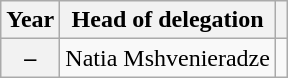<table class="wikitable plainrowheaders">
<tr>
<th>Year</th>
<th>Head of delegation</th>
<th></th>
</tr>
<tr>
<th scope="row">–</th>
<td>Natia Mshvenieradze</td>
<td></td>
</tr>
</table>
